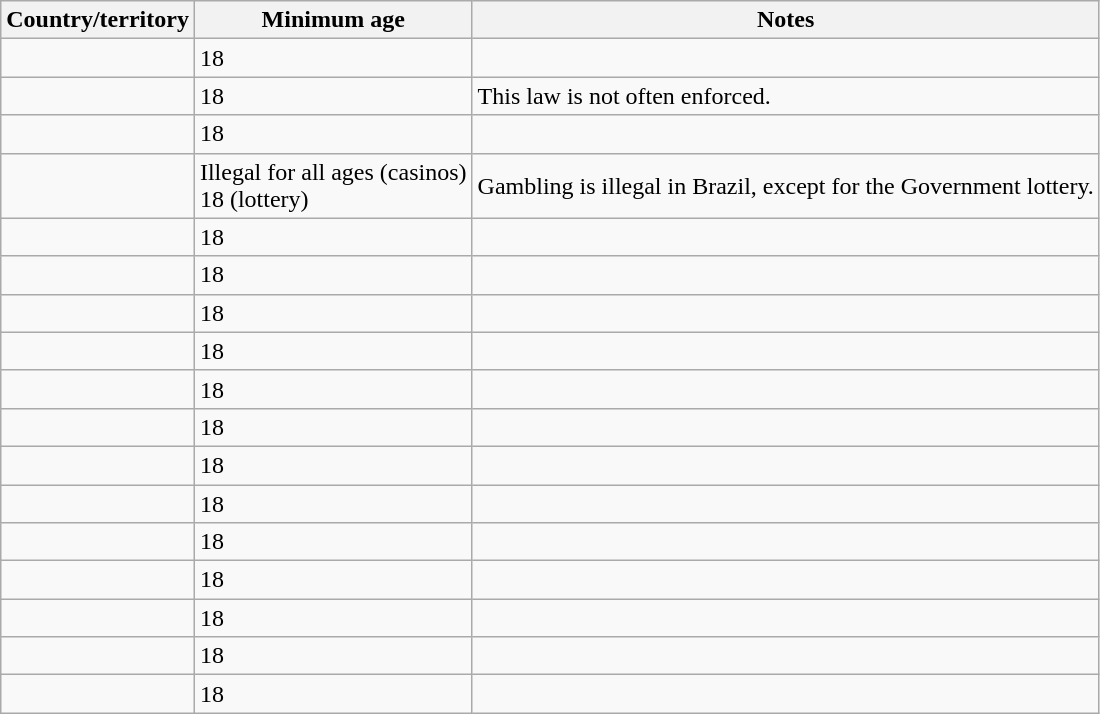<table class="wikitable sortable">
<tr>
<th>Country/territory</th>
<th>Minimum age</th>
<th class=unsortable>Notes</th>
</tr>
<tr>
<td></td>
<td>18</td>
<td></td>
</tr>
<tr>
<td></td>
<td>18</td>
<td>This law is not often enforced.</td>
</tr>
<tr>
<td></td>
<td>18</td>
<td></td>
</tr>
<tr>
<td></td>
<td>Illegal for all ages (casinos)<br>18 (lottery)</td>
<td>Gambling is illegal in Brazil, except for the Government lottery.</td>
</tr>
<tr>
<td></td>
<td>18</td>
<td></td>
</tr>
<tr>
<td></td>
<td>18</td>
<td></td>
</tr>
<tr>
<td></td>
<td>18</td>
<td></td>
</tr>
<tr>
<td></td>
<td>18</td>
<td></td>
</tr>
<tr>
<td></td>
<td>18</td>
<td></td>
</tr>
<tr>
<td></td>
<td>18</td>
<td></td>
</tr>
<tr>
<td></td>
<td>18</td>
<td></td>
</tr>
<tr>
<td></td>
<td>18</td>
<td></td>
</tr>
<tr>
<td></td>
<td>18</td>
<td></td>
</tr>
<tr>
<td></td>
<td>18</td>
<td></td>
</tr>
<tr>
<td></td>
<td>18</td>
<td></td>
</tr>
<tr>
<td></td>
<td>18</td>
<td></td>
</tr>
<tr>
<td></td>
<td>18</td>
<td></td>
</tr>
</table>
